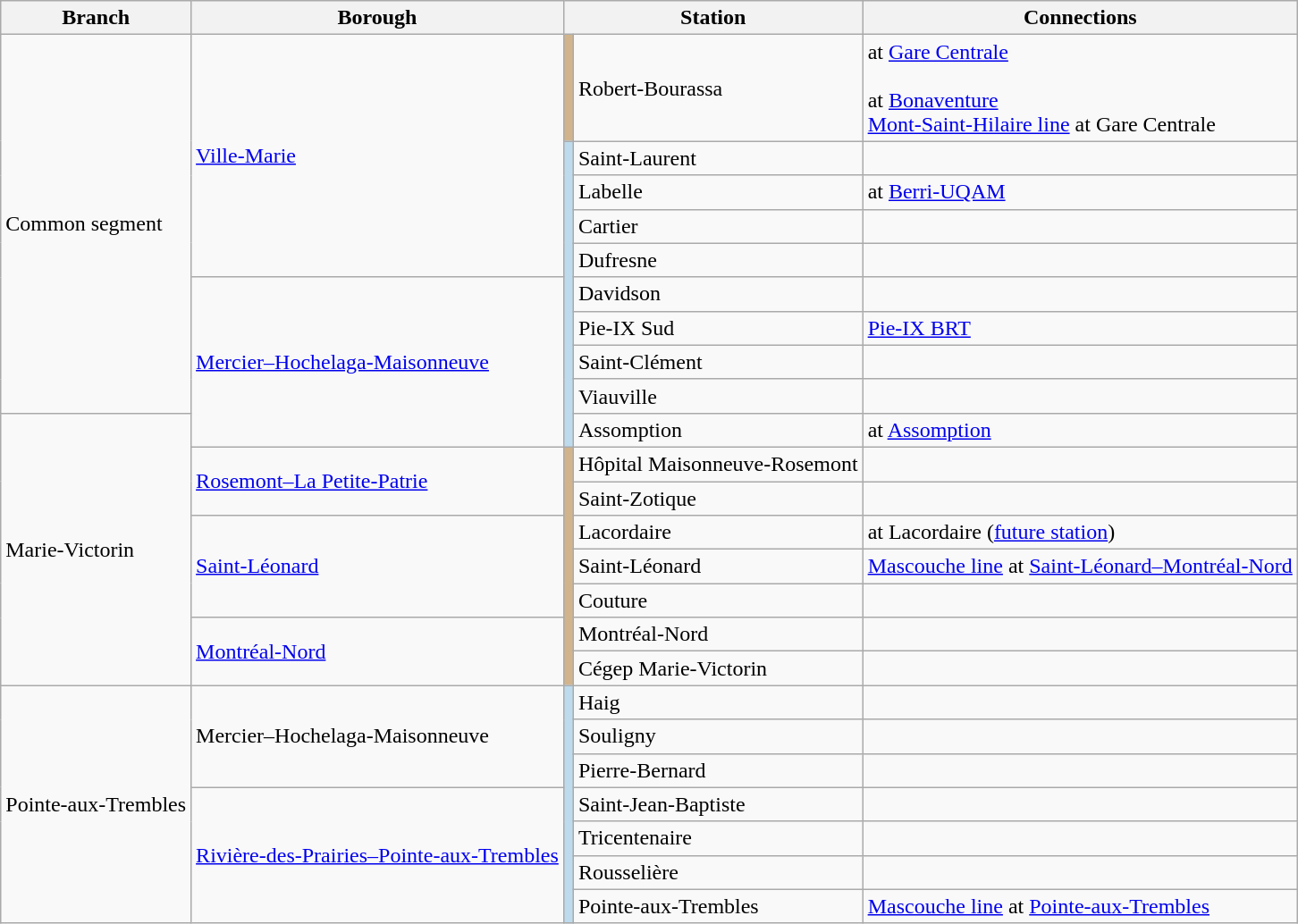<table class="wikitable">
<tr>
<th>Branch</th>
<th>Borough</th>
<th colspan=2>Station</th>
<th>Connections</th>
</tr>
<tr>
<td rowspan=9>Common segment</td>
<td rowspan=5><a href='#'>Ville-Marie</a></td>
<td style="background-color:#D2B48C"></td>
<td>Robert-Bourassa </td>
<td>  at <a href='#'>Gare Centrale</a><br><br>  at <a href='#'>Bonaventure</a><br>
 <a href='#'>Mont-Saint-Hilaire line</a> at Gare Centrale</td>
</tr>
<tr>
<td rowspan="9"; style="background-color:#BEDBED"></td>
<td>Saint-Laurent</td>
<td></td>
</tr>
<tr>
<td>Labelle</td>
<td>    at <a href='#'>Berri-UQAM</a></td>
</tr>
<tr>
<td>Cartier</td>
<td></td>
</tr>
<tr>
<td>Dufresne</td>
<td></td>
</tr>
<tr>
<td rowspan=5><a href='#'>Mercier–Hochelaga-Maisonneuve</a></td>
<td>Davidson</td>
<td></td>
</tr>
<tr>
<td>Pie-IX Sud</td>
<td> <a href='#'>Pie-IX BRT</a></td>
</tr>
<tr>
<td>Saint-Clément</td>
<td></td>
</tr>
<tr>
<td>Viauville</td>
<td></td>
</tr>
<tr>
<td rowspan=8>Marie-Victorin</td>
<td>Assomption</td>
<td>  at <a href='#'>Assomption</a></td>
</tr>
<tr>
<td rowspan=2><a href='#'>Rosemont–La Petite-Patrie</a></td>
<td rowspan="7"; style="background-color:#D2B48C"></td>
<td>Hôpital Maisonneuve-Rosemont</td>
<td></td>
</tr>
<tr>
<td>Saint-Zotique</td>
<td></td>
</tr>
<tr>
<td rowspan=3><a href='#'>Saint-Léonard</a></td>
<td>Lacordaire</td>
<td>  at Lacordaire (<a href='#'>future station</a>)</td>
</tr>
<tr>
<td>Saint-Léonard</td>
<td> <a href='#'>Mascouche line</a> at <a href='#'>Saint-Léonard–Montréal-Nord</a></td>
</tr>
<tr>
<td>Couture</td>
<td></td>
</tr>
<tr>
<td rowspan=2><a href='#'>Montréal-Nord</a></td>
<td>Montréal-Nord</td>
<td></td>
</tr>
<tr>
<td>Cégep Marie-Victorin </td>
<td></td>
</tr>
<tr>
<td rowspan=7>Pointe-aux-Trembles</td>
<td rowspan=3>Mercier–Hochelaga-Maisonneuve</td>
<td rowspan="7"; style="background-color:#BEDBED"></td>
<td>Haig</td>
<td></td>
</tr>
<tr>
<td>Souligny</td>
<td></td>
</tr>
<tr>
<td>Pierre-Bernard</td>
<td></td>
</tr>
<tr>
<td rowspan=4><a href='#'>Rivière-des-Prairies–Pointe-aux-Trembles</a></td>
<td>Saint-Jean-Baptiste</td>
<td></td>
</tr>
<tr>
<td>Tricentenaire</td>
<td></td>
</tr>
<tr>
<td>Rousselière</td>
<td></td>
</tr>
<tr>
<td>Pointe-aux-Trembles </td>
<td> <a href='#'>Mascouche line</a> at <a href='#'>Pointe-aux-Trembles</a></td>
</tr>
</table>
